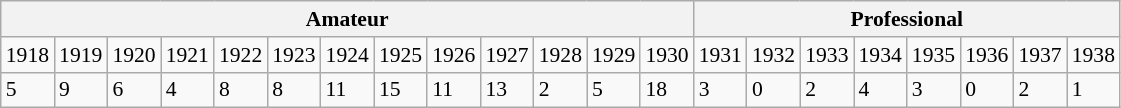<table class="wikitable" style="font-size:90%;">
<tr>
<th colspan="13">Amateur</th>
<th colspan="9">Professional</th>
</tr>
<tr>
<td>1918</td>
<td>1919</td>
<td>1920</td>
<td>1921</td>
<td>1922</td>
<td>1923</td>
<td>1924</td>
<td>1925</td>
<td>1926</td>
<td>1927</td>
<td>1928</td>
<td>1929</td>
<td>1930</td>
<td>1931</td>
<td>1932</td>
<td>1933</td>
<td>1934</td>
<td>1935</td>
<td>1936</td>
<td>1937</td>
<td>1938</td>
</tr>
<tr>
<td>5</td>
<td>9</td>
<td>6</td>
<td>4</td>
<td>8</td>
<td>8</td>
<td>11</td>
<td>15</td>
<td>11</td>
<td>13</td>
<td>2</td>
<td>5</td>
<td>18</td>
<td>3</td>
<td>0</td>
<td>2</td>
<td>4</td>
<td>3</td>
<td>0</td>
<td>2</td>
<td>1</td>
</tr>
</table>
